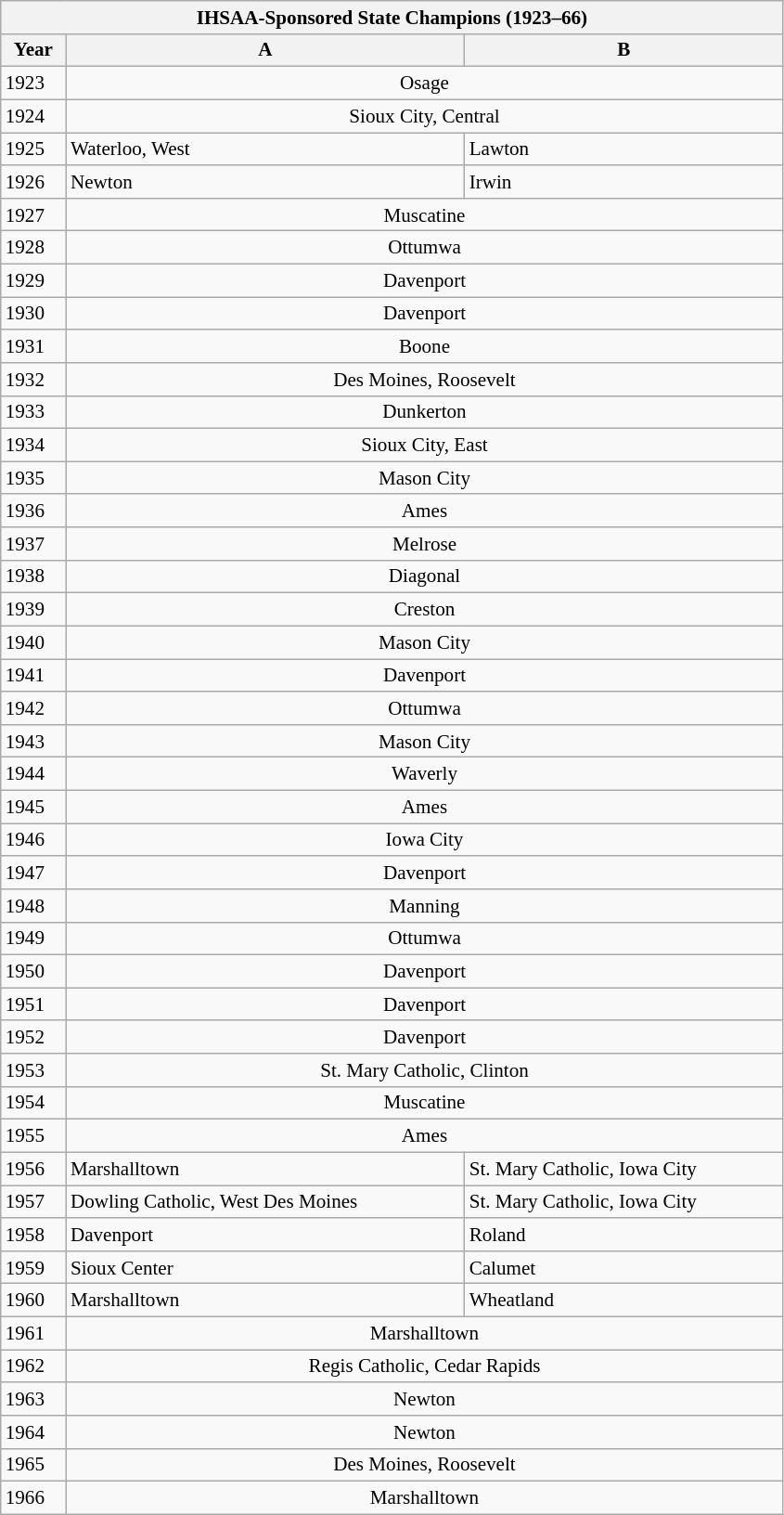<table class="wikitable collapsible collapsed" style="font-size:88%; min-width:40em">
<tr>
<th colspan=5>IHSAA-Sponsored State Champions (1923–66)</th>
</tr>
<tr>
<th>Year</th>
<th>A</th>
<th>B</th>
</tr>
<tr>
<td>1923</td>
<td colspan="4" style="text-align:center;">Osage</td>
</tr>
<tr>
<td>1924</td>
<td colspan="4" style="text-align:center;">Sioux City, Central</td>
</tr>
<tr>
<td>1925</td>
<td>Waterloo, West</td>
<td>Lawton</td>
</tr>
<tr>
<td>1926</td>
<td>Newton</td>
<td>Irwin</td>
</tr>
<tr>
<td>1927</td>
<td colspan="4" style="text-align:center;">Muscatine</td>
</tr>
<tr>
<td>1928</td>
<td colspan="4" style="text-align:center;">Ottumwa</td>
</tr>
<tr>
<td>1929</td>
<td colspan="4" style="text-align:center;">Davenport</td>
</tr>
<tr>
<td>1930</td>
<td colspan="4" style="text-align:center;">Davenport</td>
</tr>
<tr>
<td>1931</td>
<td colspan="4" style="text-align:center;">Boone</td>
</tr>
<tr>
<td>1932</td>
<td colspan="4" style="text-align:center;">Des Moines, Roosevelt</td>
</tr>
<tr>
<td>1933</td>
<td colspan="4" style="text-align:center;">Dunkerton</td>
</tr>
<tr>
<td>1934</td>
<td colspan="4" style="text-align:center;">Sioux City, East</td>
</tr>
<tr>
<td>1935</td>
<td colspan="4" style="text-align:center;">Mason City</td>
</tr>
<tr>
<td>1936</td>
<td colspan="4" style="text-align:center;">Ames</td>
</tr>
<tr>
<td>1937</td>
<td colspan="4" style="text-align:center;">Melrose</td>
</tr>
<tr>
<td>1938</td>
<td colspan="4" style="text-align:center;">Diagonal</td>
</tr>
<tr>
<td>1939</td>
<td colspan="4" style="text-align:center;">Creston</td>
</tr>
<tr>
<td>1940</td>
<td colspan="4" style="text-align:center;">Mason City</td>
</tr>
<tr>
<td>1941</td>
<td colspan="4" style="text-align:center;">Davenport</td>
</tr>
<tr>
<td>1942</td>
<td colspan="4" style="text-align:center;">Ottumwa</td>
</tr>
<tr>
<td>1943</td>
<td colspan="4" style="text-align:center;">Mason City</td>
</tr>
<tr>
<td>1944</td>
<td colspan="4" style="text-align:center;">Waverly</td>
</tr>
<tr>
<td>1945</td>
<td colspan="4" style="text-align:center;">Ames</td>
</tr>
<tr>
<td>1946</td>
<td colspan="4" style="text-align:center;">Iowa City</td>
</tr>
<tr>
<td>1947</td>
<td colspan="4" style="text-align:center;">Davenport</td>
</tr>
<tr>
<td>1948</td>
<td colspan="4" style="text-align:center;">Manning</td>
</tr>
<tr>
<td>1949</td>
<td colspan="4" style="text-align:center;">Ottumwa</td>
</tr>
<tr>
<td>1950</td>
<td colspan="4" style="text-align:center;">Davenport</td>
</tr>
<tr>
<td>1951</td>
<td colspan="4" style="text-align:center;">Davenport</td>
</tr>
<tr>
<td>1952</td>
<td colspan="4" style="text-align:center;">Davenport</td>
</tr>
<tr>
<td>1953</td>
<td colspan="4" style="text-align:center;">St. Mary Catholic, Clinton</td>
</tr>
<tr>
<td>1954</td>
<td colspan="4" style="text-align:center;">Muscatine</td>
</tr>
<tr>
<td>1955</td>
<td colspan="4" style="text-align:center;">Ames</td>
</tr>
<tr>
<td>1956</td>
<td>Marshalltown</td>
<td>St. Mary Catholic, Iowa City</td>
</tr>
<tr>
<td>1957</td>
<td>Dowling Catholic, West Des Moines</td>
<td>St. Mary Catholic, Iowa City</td>
</tr>
<tr>
<td>1958</td>
<td>Davenport</td>
<td>Roland</td>
</tr>
<tr>
<td>1959</td>
<td>Sioux Center</td>
<td>Calumet</td>
</tr>
<tr>
<td>1960</td>
<td>Marshalltown</td>
<td>Wheatland</td>
</tr>
<tr>
<td>1961</td>
<td colspan="4" style="text-align:center;">Marshalltown</td>
</tr>
<tr>
<td>1962</td>
<td colspan="4" style="text-align:center;">Regis Catholic, Cedar Rapids</td>
</tr>
<tr>
<td>1963</td>
<td colspan="4" style="text-align:center;">Newton</td>
</tr>
<tr>
<td>1964</td>
<td colspan="4" style="text-align:center;">Newton</td>
</tr>
<tr>
<td>1965</td>
<td colspan="4" style="text-align:center;">Des Moines, Roosevelt</td>
</tr>
<tr>
<td>1966</td>
<td colspan="4" style="text-align:center;">Marshalltown</td>
</tr>
</table>
